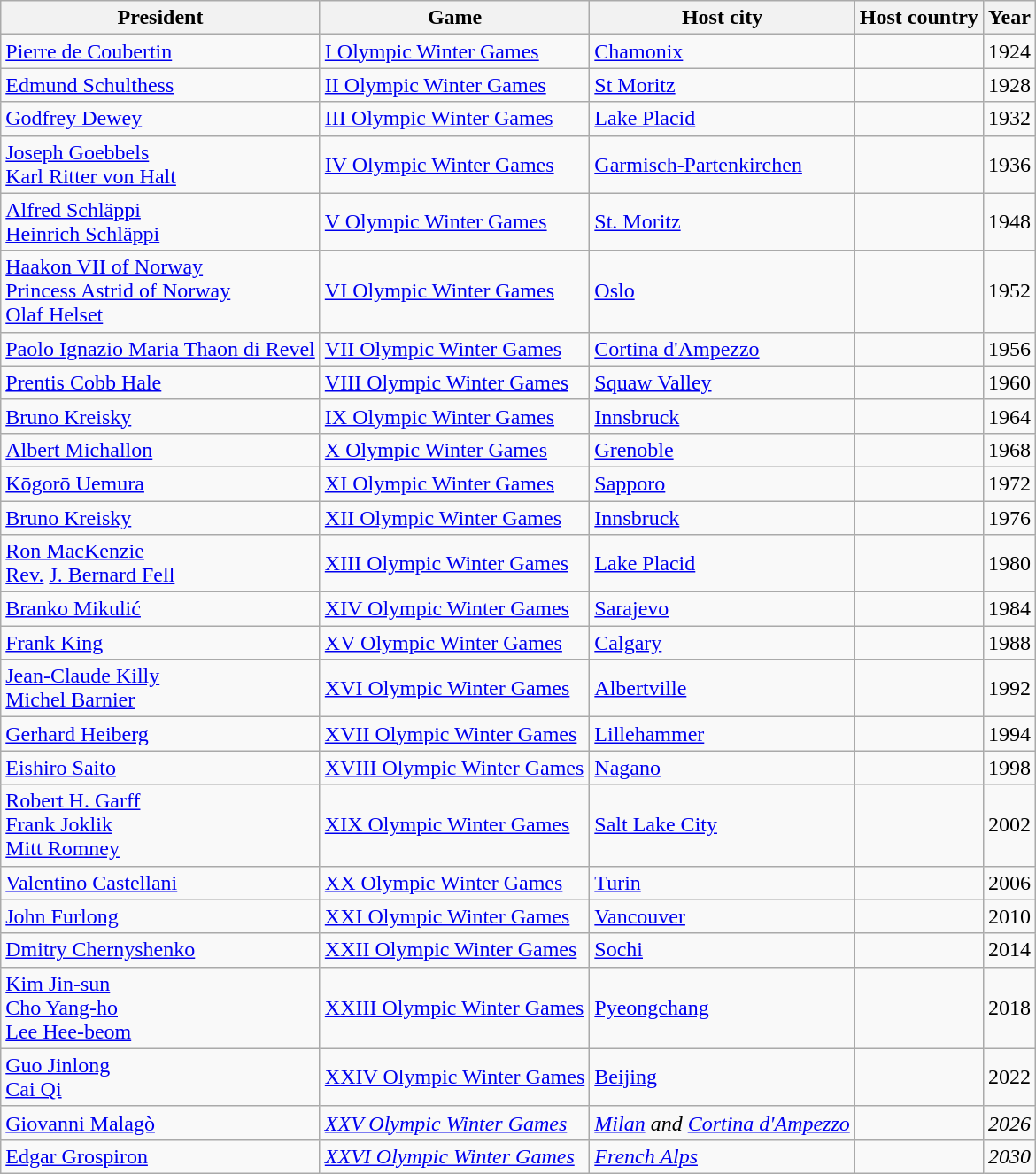<table class="wikitable">
<tr>
<th>President</th>
<th>Game</th>
<th>Host city</th>
<th>Host country</th>
<th>Year</th>
</tr>
<tr>
<td><a href='#'>Pierre de Coubertin</a></td>
<td><a href='#'>I Olympic Winter Games</a></td>
<td><a href='#'>Chamonix</a></td>
<td></td>
<td>1924</td>
</tr>
<tr>
<td><a href='#'>Edmund Schulthess</a></td>
<td><a href='#'>II Olympic Winter Games</a></td>
<td><a href='#'>St Moritz</a></td>
<td></td>
<td>1928</td>
</tr>
<tr>
<td><a href='#'>Godfrey Dewey</a></td>
<td><a href='#'>III Olympic Winter Games</a></td>
<td><a href='#'>Lake Placid</a></td>
<td></td>
<td>1932</td>
</tr>
<tr>
<td><a href='#'>Joseph Goebbels</a><br><a href='#'>Karl Ritter von Halt</a></td>
<td><a href='#'>IV Olympic Winter Games</a></td>
<td><a href='#'>Garmisch-Partenkirchen</a></td>
<td></td>
<td>1936</td>
</tr>
<tr>
<td><a href='#'>Alfred Schläppi</a><br><a href='#'>Heinrich Schläppi</a></td>
<td><a href='#'>V Olympic Winter Games</a></td>
<td><a href='#'>St. Moritz</a></td>
<td></td>
<td>1948</td>
</tr>
<tr>
<td><a href='#'>Haakon VII of Norway</a><br><a href='#'>Princess Astrid of Norway</a><br><a href='#'>Olaf Helset</a></td>
<td><a href='#'>VI Olympic Winter Games</a></td>
<td><a href='#'>Oslo</a></td>
<td></td>
<td>1952</td>
</tr>
<tr>
<td><a href='#'>Paolo Ignazio Maria Thaon di Revel</a></td>
<td><a href='#'>VII Olympic Winter Games</a></td>
<td><a href='#'>Cortina d'Ampezzo</a></td>
<td></td>
<td>1956</td>
</tr>
<tr>
<td><a href='#'>Prentis Cobb Hale</a></td>
<td><a href='#'>VIII Olympic Winter Games</a></td>
<td><a href='#'>Squaw Valley</a></td>
<td></td>
<td>1960</td>
</tr>
<tr>
<td><a href='#'>Bruno Kreisky</a></td>
<td><a href='#'>IX Olympic Winter Games</a></td>
<td><a href='#'>Innsbruck</a></td>
<td></td>
<td>1964</td>
</tr>
<tr>
<td><a href='#'>Albert Michallon</a></td>
<td><a href='#'>X Olympic Winter Games</a></td>
<td><a href='#'>Grenoble</a></td>
<td></td>
<td>1968</td>
</tr>
<tr>
<td><a href='#'>Kōgorō Uemura</a></td>
<td><a href='#'>XI Olympic Winter Games</a></td>
<td><a href='#'>Sapporo</a></td>
<td></td>
<td>1972</td>
</tr>
<tr>
<td><a href='#'>Bruno Kreisky</a></td>
<td><a href='#'>XII Olympic Winter Games</a></td>
<td><a href='#'>Innsbruck</a></td>
<td></td>
<td>1976</td>
</tr>
<tr>
<td><a href='#'>Ron MacKenzie</a><br><a href='#'>Rev.</a> <a href='#'>J. Bernard Fell</a></td>
<td><a href='#'>XIII Olympic Winter Games</a></td>
<td><a href='#'>Lake Placid</a></td>
<td></td>
<td>1980</td>
</tr>
<tr>
<td><a href='#'>Branko Mikulić</a></td>
<td><a href='#'>XIV Olympic Winter Games</a></td>
<td><a href='#'>Sarajevo</a></td>
<td></td>
<td>1984</td>
</tr>
<tr>
<td><a href='#'>Frank King</a></td>
<td><a href='#'>XV Olympic Winter Games</a></td>
<td><a href='#'>Calgary</a></td>
<td></td>
<td>1988</td>
</tr>
<tr>
<td><a href='#'>Jean-Claude Killy</a><br><a href='#'>Michel Barnier</a></td>
<td><a href='#'>XVI Olympic Winter Games</a></td>
<td><a href='#'>Albertville</a></td>
<td></td>
<td>1992</td>
</tr>
<tr>
<td><a href='#'>Gerhard Heiberg</a></td>
<td><a href='#'>XVII Olympic Winter Games</a></td>
<td><a href='#'>Lillehammer</a></td>
<td></td>
<td>1994</td>
</tr>
<tr>
<td><a href='#'>Eishiro Saito</a></td>
<td><a href='#'>XVIII Olympic Winter Games</a></td>
<td><a href='#'>Nagano</a></td>
<td></td>
<td>1998</td>
</tr>
<tr>
<td><a href='#'>Robert H. Garff</a><br><a href='#'>Frank Joklik</a><br><a href='#'>Mitt Romney</a></td>
<td><a href='#'>XIX Olympic Winter Games</a></td>
<td><a href='#'>Salt Lake City</a></td>
<td></td>
<td>2002</td>
</tr>
<tr>
<td><a href='#'>Valentino Castellani</a></td>
<td><a href='#'>XX Olympic Winter Games</a></td>
<td><a href='#'>Turin</a></td>
<td></td>
<td>2006</td>
</tr>
<tr>
<td><a href='#'>John Furlong</a></td>
<td><a href='#'>XXI Olympic Winter Games</a></td>
<td><a href='#'>Vancouver</a></td>
<td></td>
<td>2010</td>
</tr>
<tr>
<td><a href='#'>Dmitry Chernyshenko</a></td>
<td><a href='#'>XXII Olympic Winter Games</a></td>
<td><a href='#'>Sochi</a></td>
<td></td>
<td>2014</td>
</tr>
<tr>
<td><a href='#'>Kim Jin-sun</a><br><a href='#'>Cho Yang-ho</a><br><a href='#'>Lee Hee-beom</a></td>
<td><a href='#'>XXIII Olympic Winter Games</a></td>
<td><a href='#'>Pyeongchang</a></td>
<td></td>
<td>2018</td>
</tr>
<tr>
<td><a href='#'>Guo Jinlong</a><br><a href='#'>Cai Qi</a></td>
<td><a href='#'>XXIV Olympic Winter Games</a></td>
<td><a href='#'>Beijing</a></td>
<td></td>
<td>2022</td>
</tr>
<tr>
<td><a href='#'>Giovanni Malagò</a></td>
<td><em><a href='#'>XXV Olympic Winter Games</a></em></td>
<td><em><a href='#'>Milan</a> and <a href='#'>Cortina d'Ampezzo</a></em></td>
<td></td>
<td><em>2026</em></td>
</tr>
<tr>
<td><a href='#'>Edgar Grospiron</a></td>
<td><em><a href='#'>XXVI Olympic Winter Games</a></em></td>
<td><em><a href='#'>French Alps</a></em></td>
<td></td>
<td><em>2030</em></td>
</tr>
</table>
